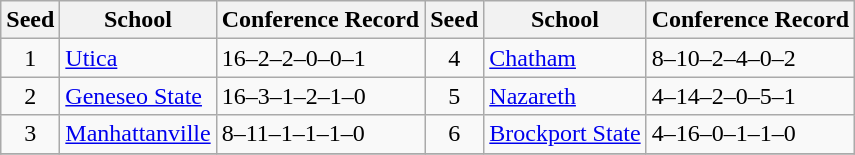<table class="wikitable">
<tr>
<th>Seed</th>
<th>School</th>
<th>Conference Record</th>
<th>Seed</th>
<th>School</th>
<th>Conference Record</th>
</tr>
<tr>
<td align=center>1</td>
<td><a href='#'>Utica</a></td>
<td>16–2–2–0–0–1</td>
<td align=center>4</td>
<td><a href='#'>Chatham</a></td>
<td>8–10–2–4–0–2</td>
</tr>
<tr>
<td align=center>2</td>
<td><a href='#'>Geneseo State</a></td>
<td>16–3–1–2–1–0</td>
<td align=center>5</td>
<td><a href='#'>Nazareth</a></td>
<td>4–14–2–0–5–1</td>
</tr>
<tr>
<td align=center>3</td>
<td><a href='#'>Manhattanville</a></td>
<td>8–11–1–1–1–0</td>
<td align=center>6</td>
<td><a href='#'>Brockport State</a></td>
<td>4–16–0–1–1–0</td>
</tr>
<tr>
</tr>
</table>
